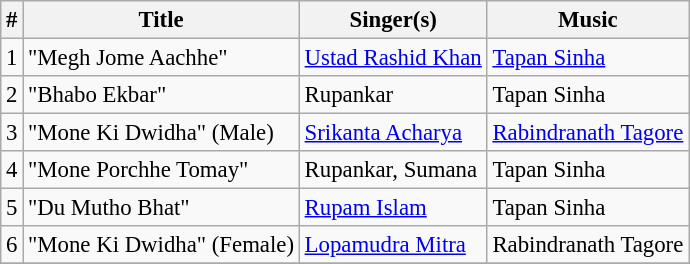<table class="wikitable" style="font-size:95%;">
<tr>
<th>#</th>
<th>Title</th>
<th>Singer(s)</th>
<th>Music</th>
</tr>
<tr>
<td>1</td>
<td>"Megh Jome Aachhe"</td>
<td><a href='#'>Ustad Rashid Khan</a></td>
<td><a href='#'>Tapan Sinha</a></td>
</tr>
<tr>
<td>2</td>
<td>"Bhabo Ekbar"</td>
<td>Rupankar</td>
<td>Tapan Sinha</td>
</tr>
<tr>
<td>3</td>
<td>"Mone Ki Dwidha" (Male) </td>
<td><a href='#'>Srikanta Acharya</a></td>
<td><a href='#'>Rabindranath Tagore</a></td>
</tr>
<tr>
<td>4</td>
<td>"Mone Porchhe Tomay"</td>
<td>Rupankar, Sumana</td>
<td>Tapan Sinha</td>
</tr>
<tr>
<td>5</td>
<td>"Du Mutho Bhat"</td>
<td><a href='#'>Rupam Islam</a></td>
<td>Tapan Sinha</td>
</tr>
<tr>
<td>6</td>
<td>"Mone Ki Dwidha" (Female)</td>
<td><a href='#'>Lopamudra Mitra</a></td>
<td>Rabindranath Tagore</td>
</tr>
<tr>
</tr>
</table>
